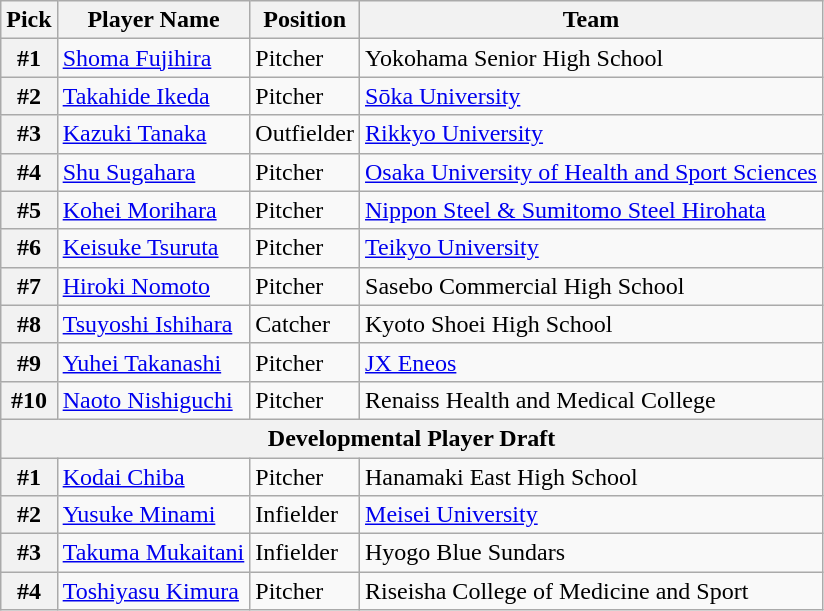<table class="wikitable">
<tr>
<th>Pick</th>
<th>Player Name</th>
<th>Position</th>
<th>Team</th>
</tr>
<tr>
<th>#1</th>
<td><a href='#'>Shoma Fujihira</a></td>
<td>Pitcher</td>
<td>Yokohama Senior High School</td>
</tr>
<tr>
<th>#2</th>
<td><a href='#'>Takahide Ikeda</a></td>
<td>Pitcher</td>
<td><a href='#'>Sōka University</a></td>
</tr>
<tr>
<th>#3</th>
<td><a href='#'>Kazuki Tanaka</a></td>
<td>Outfielder</td>
<td><a href='#'>Rikkyo University</a></td>
</tr>
<tr>
<th>#4</th>
<td><a href='#'>Shu Sugahara</a></td>
<td>Pitcher</td>
<td><a href='#'>Osaka University of Health and Sport Sciences</a></td>
</tr>
<tr>
<th>#5</th>
<td><a href='#'>Kohei Morihara</a></td>
<td>Pitcher</td>
<td><a href='#'>Nippon Steel & Sumitomo Steel Hirohata</a></td>
</tr>
<tr>
<th>#6</th>
<td><a href='#'>Keisuke Tsuruta</a></td>
<td>Pitcher</td>
<td><a href='#'>Teikyo University</a></td>
</tr>
<tr>
<th>#7</th>
<td><a href='#'>Hiroki Nomoto</a></td>
<td>Pitcher</td>
<td>Sasebo Commercial High School</td>
</tr>
<tr>
<th>#8</th>
<td><a href='#'>Tsuyoshi Ishihara</a></td>
<td>Catcher</td>
<td>Kyoto Shoei High School</td>
</tr>
<tr>
<th>#9</th>
<td><a href='#'>Yuhei Takanashi</a></td>
<td>Pitcher</td>
<td><a href='#'>JX Eneos</a></td>
</tr>
<tr>
<th>#10</th>
<td><a href='#'>Naoto Nishiguchi</a></td>
<td>Pitcher</td>
<td>Renaiss Health and Medical College</td>
</tr>
<tr>
<th colspan="5">Developmental Player Draft</th>
</tr>
<tr>
<th>#1</th>
<td><a href='#'>Kodai Chiba</a></td>
<td>Pitcher</td>
<td>Hanamaki East High School</td>
</tr>
<tr>
<th>#2</th>
<td><a href='#'>Yusuke Minami</a></td>
<td>Infielder</td>
<td><a href='#'>Meisei University</a></td>
</tr>
<tr>
<th>#3</th>
<td><a href='#'>Takuma Mukaitani</a></td>
<td>Infielder</td>
<td>Hyogo Blue Sundars</td>
</tr>
<tr>
<th>#4</th>
<td><a href='#'>Toshiyasu Kimura</a></td>
<td>Pitcher</td>
<td>Riseisha College of Medicine and Sport</td>
</tr>
</table>
